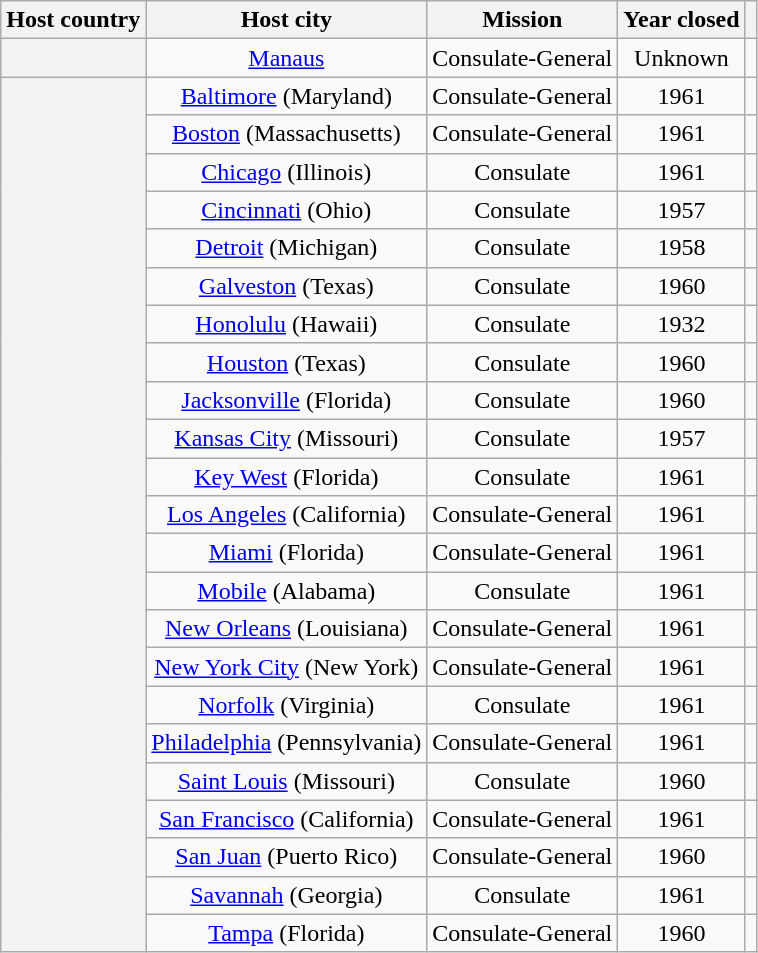<table class="wikitable plainrowheaders" style="text-align:center;">
<tr>
<th scope="col">Host country</th>
<th scope="col">Host city</th>
<th scope="col">Mission</th>
<th scope="col">Year closed</th>
<th scope="col"></th>
</tr>
<tr>
<th scope="row"></th>
<td><a href='#'>Manaus</a></td>
<td>Consulate-General</td>
<td>Unknown</td>
<td></td>
</tr>
<tr>
<th scope="row" rowspan="23"></th>
<td><a href='#'>Baltimore</a> (Maryland)</td>
<td>Consulate-General</td>
<td>1961</td>
<td></td>
</tr>
<tr>
<td><a href='#'>Boston</a> (Massachusetts)</td>
<td>Consulate-General</td>
<td>1961</td>
<td></td>
</tr>
<tr>
<td><a href='#'>Chicago</a> (Illinois)</td>
<td>Consulate</td>
<td>1961</td>
<td></td>
</tr>
<tr>
<td><a href='#'>Cincinnati</a> (Ohio)</td>
<td>Consulate</td>
<td>1957</td>
<td></td>
</tr>
<tr>
<td><a href='#'>Detroit</a> (Michigan)</td>
<td>Consulate</td>
<td>1958</td>
<td></td>
</tr>
<tr>
<td><a href='#'>Galveston</a> (Texas)</td>
<td>Consulate</td>
<td>1960</td>
<td></td>
</tr>
<tr>
<td><a href='#'>Honolulu</a> (Hawaii)</td>
<td>Consulate</td>
<td>1932</td>
<td></td>
</tr>
<tr>
<td><a href='#'>Houston</a> (Texas)</td>
<td>Consulate</td>
<td>1960</td>
<td></td>
</tr>
<tr>
<td><a href='#'>Jacksonville</a> (Florida)</td>
<td>Consulate</td>
<td>1960</td>
<td></td>
</tr>
<tr>
<td><a href='#'>Kansas City</a> (Missouri)</td>
<td>Consulate</td>
<td>1957</td>
<td></td>
</tr>
<tr>
<td><a href='#'>Key West</a> (Florida)</td>
<td>Consulate</td>
<td>1961</td>
<td></td>
</tr>
<tr>
<td><a href='#'>Los Angeles</a> (California)</td>
<td>Consulate-General</td>
<td>1961</td>
<td></td>
</tr>
<tr>
<td><a href='#'>Miami</a> (Florida)</td>
<td>Consulate-General</td>
<td>1961</td>
<td></td>
</tr>
<tr>
<td><a href='#'>Mobile</a> (Alabama)</td>
<td>Consulate</td>
<td>1961</td>
<td></td>
</tr>
<tr>
<td><a href='#'>New Orleans</a> (Louisiana)</td>
<td>Consulate-General</td>
<td>1961</td>
<td></td>
</tr>
<tr>
<td><a href='#'>New York City</a> (New York)</td>
<td>Consulate-General</td>
<td>1961</td>
<td></td>
</tr>
<tr>
<td><a href='#'>Norfolk</a> (Virginia)</td>
<td>Consulate</td>
<td>1961</td>
<td></td>
</tr>
<tr>
<td><a href='#'>Philadelphia</a> (Pennsylvania)</td>
<td>Consulate-General</td>
<td>1961</td>
<td></td>
</tr>
<tr>
<td><a href='#'>Saint Louis</a> (Missouri)</td>
<td>Consulate</td>
<td>1960</td>
<td></td>
</tr>
<tr>
<td><a href='#'>San Francisco</a> (California)</td>
<td>Consulate-General</td>
<td>1961</td>
<td></td>
</tr>
<tr>
<td><a href='#'>San Juan</a> (Puerto Rico)</td>
<td>Consulate-General</td>
<td>1960</td>
<td></td>
</tr>
<tr>
<td><a href='#'>Savannah</a> (Georgia)</td>
<td>Consulate</td>
<td>1961</td>
<td></td>
</tr>
<tr>
<td><a href='#'>Tampa</a> (Florida)</td>
<td>Consulate-General</td>
<td>1960</td>
<td></td>
</tr>
</table>
